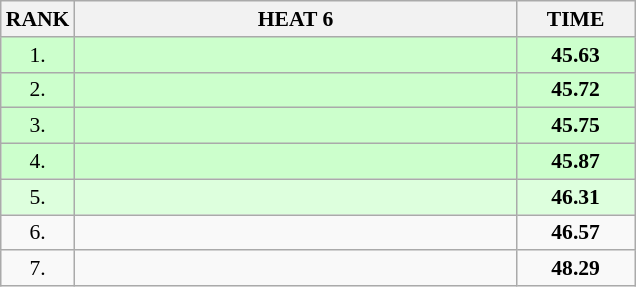<table class="wikitable" style="border-collapse: collapse; font-size: 90%;">
<tr>
<th>RANK</th>
<th style="width: 20em">HEAT 6</th>
<th style="width: 5em">TIME</th>
</tr>
<tr style="background:#ccffcc;">
<td align="center">1.</td>
<td></td>
<td align="center"><strong>45.63</strong></td>
</tr>
<tr style="background:#ccffcc;">
<td align="center">2.</td>
<td></td>
<td align="center"><strong>45.72</strong></td>
</tr>
<tr style="background:#ccffcc;">
<td align="center">3.</td>
<td></td>
<td align="center"><strong>45.75</strong></td>
</tr>
<tr style="background:#ccffcc;">
<td align="center">4.</td>
<td></td>
<td align="center"><strong>45.87</strong></td>
</tr>
<tr style="background:#ddffdd;">
<td align="center">5.</td>
<td></td>
<td align="center"><strong>46.31</strong></td>
</tr>
<tr>
<td align="center">6.</td>
<td></td>
<td align="center"><strong>46.57</strong></td>
</tr>
<tr>
<td align="center">7.</td>
<td></td>
<td align="center"><strong>48.29</strong></td>
</tr>
</table>
